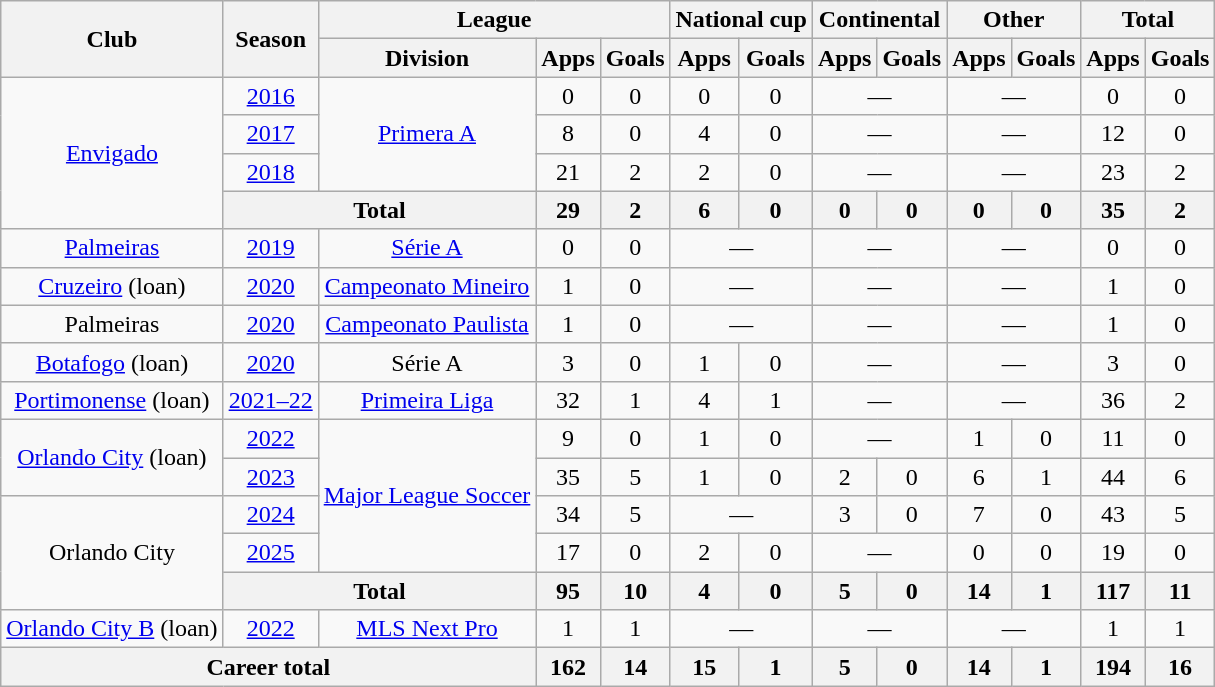<table class="wikitable" style="text-align: center">
<tr>
<th rowspan="2">Club</th>
<th rowspan="2">Season</th>
<th colspan="3">League</th>
<th colspan="2">National cup</th>
<th colspan="2">Continental</th>
<th colspan="2">Other</th>
<th colspan="2">Total</th>
</tr>
<tr>
<th>Division</th>
<th>Apps</th>
<th>Goals</th>
<th>Apps</th>
<th>Goals</th>
<th>Apps</th>
<th>Goals</th>
<th>Apps</th>
<th>Goals</th>
<th>Apps</th>
<th>Goals</th>
</tr>
<tr>
<td rowspan="4"><a href='#'>Envigado</a></td>
<td><a href='#'>2016</a></td>
<td rowspan="3"><a href='#'>Primera A</a></td>
<td>0</td>
<td>0</td>
<td>0</td>
<td>0</td>
<td colspan="2">—</td>
<td colspan="2">—</td>
<td>0</td>
<td>0</td>
</tr>
<tr>
<td><a href='#'>2017</a></td>
<td>8</td>
<td>0</td>
<td>4</td>
<td>0</td>
<td colspan="2">—</td>
<td colspan="2">—</td>
<td>12</td>
<td>0</td>
</tr>
<tr>
<td><a href='#'>2018</a></td>
<td>21</td>
<td>2</td>
<td>2</td>
<td>0</td>
<td colspan="2">—</td>
<td colspan="2">—</td>
<td>23</td>
<td>2</td>
</tr>
<tr>
<th colspan="2">Total</th>
<th>29</th>
<th>2</th>
<th>6</th>
<th>0</th>
<th>0</th>
<th>0</th>
<th>0</th>
<th>0</th>
<th>35</th>
<th>2</th>
</tr>
<tr>
<td><a href='#'>Palmeiras</a></td>
<td><a href='#'>2019</a></td>
<td><a href='#'>Série A</a></td>
<td>0</td>
<td>0</td>
<td colspan="2">—</td>
<td colspan="2">—</td>
<td colspan="2">—</td>
<td>0</td>
<td>0</td>
</tr>
<tr>
<td><a href='#'>Cruzeiro</a> (loan)</td>
<td><a href='#'>2020</a></td>
<td><a href='#'>Campeonato Mineiro</a></td>
<td>1</td>
<td>0</td>
<td colspan="2">—</td>
<td colspan="2">—</td>
<td colspan="2">—</td>
<td>1</td>
<td>0</td>
</tr>
<tr>
<td>Palmeiras</td>
<td><a href='#'>2020</a></td>
<td><a href='#'>Campeonato Paulista</a></td>
<td>1</td>
<td>0</td>
<td colspan="2">—</td>
<td colspan="2">—</td>
<td colspan="2">—</td>
<td>1</td>
<td>0</td>
</tr>
<tr>
<td><a href='#'>Botafogo</a> (loan)</td>
<td><a href='#'>2020</a></td>
<td>Série A</td>
<td>3</td>
<td>0</td>
<td>1</td>
<td>0</td>
<td colspan="2">—</td>
<td colspan="2">—</td>
<td>3</td>
<td>0</td>
</tr>
<tr>
<td><a href='#'>Portimonense</a> (loan)</td>
<td><a href='#'>2021–22</a></td>
<td><a href='#'>Primeira Liga</a></td>
<td>32</td>
<td>1</td>
<td>4</td>
<td>1</td>
<td colspan="2">—</td>
<td colspan="2">—</td>
<td>36</td>
<td>2</td>
</tr>
<tr>
<td rowspan="2"><a href='#'>Orlando City</a> (loan)</td>
<td><a href='#'>2022</a></td>
<td rowspan="4"><a href='#'>Major League Soccer</a></td>
<td>9</td>
<td>0</td>
<td>1</td>
<td>0</td>
<td colspan="2">—</td>
<td>1</td>
<td>0</td>
<td>11</td>
<td>0</td>
</tr>
<tr>
<td><a href='#'>2023</a></td>
<td>35</td>
<td>5</td>
<td>1</td>
<td>0</td>
<td>2</td>
<td>0</td>
<td>6</td>
<td>1</td>
<td>44</td>
<td>6</td>
</tr>
<tr>
<td rowspan="3">Orlando City</td>
<td><a href='#'>2024</a></td>
<td>34</td>
<td>5</td>
<td colspan="2">—</td>
<td>3</td>
<td>0</td>
<td>7</td>
<td>0</td>
<td>43</td>
<td>5</td>
</tr>
<tr>
<td><a href='#'>2025</a></td>
<td>17</td>
<td>0</td>
<td>2</td>
<td>0</td>
<td colspan="2">—</td>
<td>0</td>
<td>0</td>
<td>19</td>
<td>0</td>
</tr>
<tr>
<th colspan="2">Total</th>
<th>95</th>
<th>10</th>
<th>4</th>
<th>0</th>
<th>5</th>
<th>0</th>
<th>14</th>
<th>1</th>
<th>117</th>
<th>11</th>
</tr>
<tr>
<td><a href='#'>Orlando City B</a> (loan)</td>
<td><a href='#'>2022</a></td>
<td><a href='#'>MLS Next Pro</a></td>
<td>1</td>
<td>1</td>
<td colspan="2">—</td>
<td colspan="2">—</td>
<td colspan="2">—</td>
<td>1</td>
<td>1</td>
</tr>
<tr>
<th colspan="3">Career total</th>
<th>162</th>
<th>14</th>
<th>15</th>
<th>1</th>
<th>5</th>
<th>0</th>
<th>14</th>
<th>1</th>
<th>194</th>
<th>16</th>
</tr>
</table>
